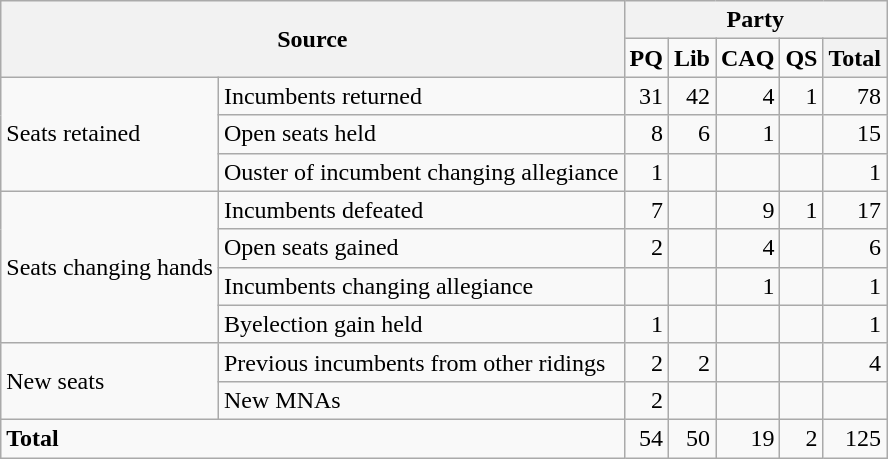<table class="wikitable" style="text-align:right;">
<tr>
<th colspan="2" rowspan="2">Source</th>
<th colspan="6">Party</th>
</tr>
<tr>
<td><strong>PQ</strong></td>
<td><strong>Lib</strong></td>
<td><strong>CAQ</strong></td>
<td><strong>QS</strong></td>
<th>Total</th>
</tr>
<tr>
<td rowspan="3" style="text-align:left;">Seats retained</td>
<td style="text-align:left;">Incumbents returned</td>
<td>31</td>
<td>42</td>
<td>4</td>
<td>1</td>
<td>78</td>
</tr>
<tr>
<td style="text-align:left;">Open seats held</td>
<td>8</td>
<td>6</td>
<td>1</td>
<td></td>
<td>15</td>
</tr>
<tr>
<td style="text-align:left;">Ouster of incumbent changing allegiance</td>
<td>1</td>
<td></td>
<td></td>
<td></td>
<td>1</td>
</tr>
<tr>
<td rowspan="4" style="text-align:left;">Seats changing hands</td>
<td style="text-align:left;">Incumbents defeated</td>
<td>7</td>
<td></td>
<td>9</td>
<td>1</td>
<td>17</td>
</tr>
<tr>
<td style="text-align:left;">Open seats gained</td>
<td>2</td>
<td></td>
<td>4</td>
<td></td>
<td>6</td>
</tr>
<tr>
<td style="text-align:left;">Incumbents changing allegiance</td>
<td></td>
<td></td>
<td>1</td>
<td></td>
<td>1</td>
</tr>
<tr>
<td style="text-align:left;">Byelection gain held</td>
<td>1</td>
<td></td>
<td></td>
<td></td>
<td>1</td>
</tr>
<tr>
<td rowspan="2" style="text-align:left;">New seats</td>
<td style="text-align:left;">Previous incumbents from other ridings</td>
<td>2</td>
<td>2</td>
<td></td>
<td></td>
<td>4</td>
</tr>
<tr>
<td style="text-align:left;">New MNAs</td>
<td>2</td>
<td></td>
<td></td>
<td></td>
<td></td>
</tr>
<tr>
<td colspan="2" style="text-align:left;"><strong>Total</strong></td>
<td>54</td>
<td>50</td>
<td>19</td>
<td>2</td>
<td>125</td>
</tr>
</table>
